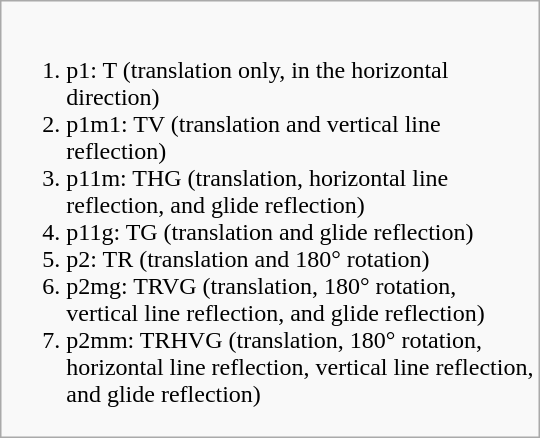<table class=wikitable align=right width=360>
<tr>
<td><br><ol><li>p1: T (translation only, in the horizontal direction)</li><li>p1m1: TV (translation and vertical line reflection)</li><li>p11m: THG (translation, horizontal line reflection, and glide reflection)</li><li>p11g: TG (translation and glide reflection)</li><li>p2: TR (translation and 180° rotation)</li><li>p2mg: TRVG (translation, 180° rotation, vertical line reflection, and glide reflection)</li><li>p2mm: TRHVG (translation, 180° rotation, horizontal line reflection, vertical line reflection, and glide reflection)</li></ol></td>
</tr>
</table>
